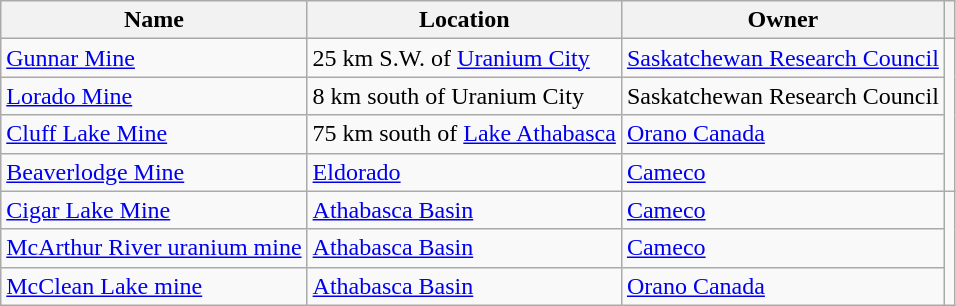<table class="wikitable">
<tr>
<th>Name</th>
<th>Location</th>
<th>Owner</th>
<th></th>
</tr>
<tr>
<td><a href='#'>Gunnar Mine</a></td>
<td>25 km S.W. of <a href='#'>Uranium City</a></td>
<td><a href='#'>Saskatchewan Research Council</a></td>
<td rowspan="4"></td>
</tr>
<tr>
<td><a href='#'>Lorado Mine</a></td>
<td>8 km south of Uranium City</td>
<td>Saskatchewan Research Council</td>
</tr>
<tr>
<td><a href='#'>Cluff Lake Mine</a></td>
<td>75 km south of <a href='#'>Lake Athabasca</a></td>
<td><a href='#'>Orano Canada</a></td>
</tr>
<tr>
<td><a href='#'>Beaverlodge Mine</a></td>
<td><a href='#'>Eldorado</a></td>
<td><a href='#'>Cameco</a></td>
</tr>
<tr>
<td><a href='#'>Cigar Lake Mine</a></td>
<td><a href='#'>Athabasca Basin</a></td>
<td><a href='#'>Cameco</a></td>
</tr>
<tr>
<td><a href='#'>McArthur River uranium mine</a></td>
<td><a href='#'>Athabasca Basin</a></td>
<td><a href='#'>Cameco</a></td>
</tr>
<tr>
<td><a href='#'>McClean Lake mine</a></td>
<td><a href='#'>Athabasca Basin</a></td>
<td><a href='#'>Orano Canada</a></td>
</tr>
</table>
